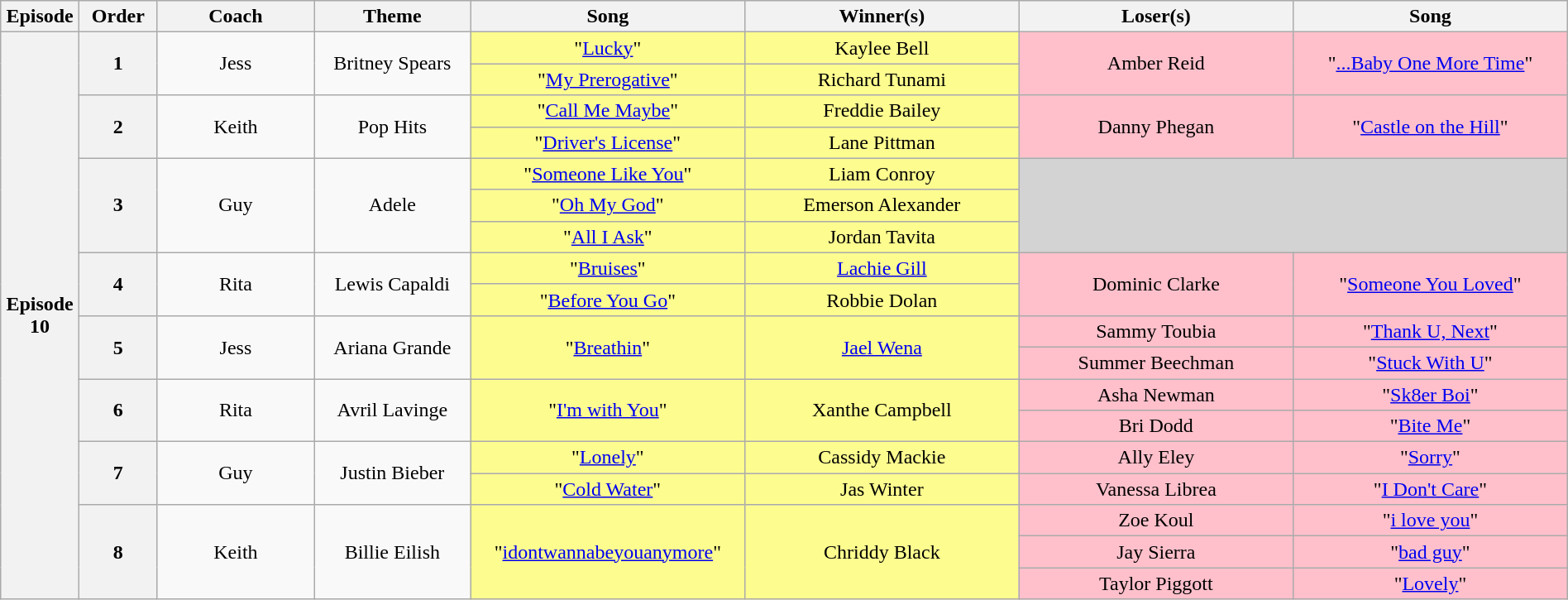<table class="wikitable" style="text-align: center; width: 100%">
<tr>
<th style="width:05%">Episode</th>
<th style="width:05%">Order</th>
<th style="width:10%">Coach</th>
<th style="width:10%">Theme</th>
<th style="width:17.5%">Song</th>
<th style="width:17.5%">Winner(s)</th>
<th style="width:17.5%">Loser(s)</th>
<th style="width:17.5%">Song</th>
</tr>
<tr>
<th scope="row" rowspan="18">Episode 10<br></th>
<th rowspan="2">1</th>
<td rowspan="2">Jess</td>
<td rowspan="2">Britney Spears</td>
<td bgcolor="#fdfc8f">"<a href='#'>Lucky</a>"</td>
<td bgcolor="#fdfc8f">Kaylee Bell</td>
<td rowspan="2" bgcolor="pink">Amber Reid</td>
<td rowspan="2" bgcolor="pink">"<a href='#'>...Baby One More Time</a>"</td>
</tr>
<tr>
<td bgcolor="#fdfc8f">"<a href='#'>My Prerogative</a>"</td>
<td bgcolor="#fdfc8f">Richard Tunami</td>
</tr>
<tr>
<th rowspan="2">2</th>
<td rowspan="2">Keith</td>
<td rowspan="2">Pop Hits</td>
<td bgcolor="#fdfc8f">"<a href='#'>Call Me Maybe</a>"</td>
<td bgcolor="#fdfc8f">Freddie Bailey</td>
<td rowspan="2" bgcolor="pink">Danny Phegan</td>
<td rowspan="2" bgcolor="pink">"<a href='#'>Castle on the Hill</a>"</td>
</tr>
<tr>
<td bgcolor="#fdfc8f">"<a href='#'>Driver's License</a>"</td>
<td bgcolor="#fdfc8f">Lane Pittman</td>
</tr>
<tr>
<th rowspan="3">3</th>
<td rowspan="3">Guy</td>
<td rowspan="3">Adele</td>
<td bgcolor="#fdfc8f">"<a href='#'>Someone Like You</a>"</td>
<td bgcolor="#fdfc8f">Liam Conroy</td>
<td rowspan="3" colspan="2" bgcolor="lightgrey"></td>
</tr>
<tr>
<td bgcolor="#fdfc8f">"<a href='#'>Oh My God</a>"</td>
<td bgcolor="#fdfc8f">Emerson Alexander</td>
</tr>
<tr>
<td bgcolor="#fdfc8f">"<a href='#'>All I Ask</a>"</td>
<td bgcolor="#fdfc8f">Jordan Tavita</td>
</tr>
<tr>
<th rowspan="2">4</th>
<td rowspan="2">Rita</td>
<td rowspan="2">Lewis Capaldi</td>
<td bgcolor="#fdfc8f">"<a href='#'>Bruises</a>"</td>
<td bgcolor="#fdfc8f"><a href='#'>Lachie Gill</a></td>
<td rowspan="2" bgcolor="pink">Dominic Clarke</td>
<td rowspan="2" bgcolor="pink">"<a href='#'>Someone You Loved</a>"</td>
</tr>
<tr>
<td bgcolor="#fdfc8f">"<a href='#'>Before You Go</a>"</td>
<td bgcolor="#fdfc8f">Robbie Dolan</td>
</tr>
<tr>
<th rowspan="2">5</th>
<td rowspan="2">Jess</td>
<td rowspan="2">Ariana Grande</td>
<td rowspan="2" bgcolor="#fdfc8f">"<a href='#'>Breathin</a>"</td>
<td rowspan="2" bgcolor="#fdfc8f"><a href='#'>Jael Wena</a></td>
<td bgcolor="pink">Sammy Toubia</td>
<td bgcolor="pink">"<a href='#'>Thank U, Next</a>"</td>
</tr>
<tr>
<td bgcolor="pink">Summer Beechman</td>
<td bgcolor="pink">"<a href='#'>Stuck With U</a>"</td>
</tr>
<tr>
<th rowspan="2">6</th>
<td rowspan="2">Rita</td>
<td rowspan="2">Avril Lavinge</td>
<td rowspan="2" bgcolor="#fdfc8f">"<a href='#'>I'm with You</a>"</td>
<td rowspan="2" bgcolor="#fdfc8f">Xanthe Campbell</td>
<td bgcolor="pink">Asha Newman</td>
<td bgcolor="pink">"<a href='#'>Sk8er Boi</a>"</td>
</tr>
<tr>
<td bgcolor="pink">Bri Dodd</td>
<td bgcolor="pink">"<a href='#'>Bite Me</a>"</td>
</tr>
<tr>
<th rowspan="2">7</th>
<td rowspan="2">Guy</td>
<td rowspan="2">Justin Bieber</td>
<td bgcolor="#fdfc8f">"<a href='#'>Lonely</a>"</td>
<td bgcolor="#fdfc8f">Cassidy Mackie</td>
<td bgcolor="pink">Ally Eley</td>
<td bgcolor="pink">"<a href='#'>Sorry</a>"</td>
</tr>
<tr>
<td bgcolor="#fdfc8f">"<a href='#'>Cold Water</a>"</td>
<td bgcolor="#fdfc8f">Jas Winter</td>
<td bgcolor="pink">Vanessa Librea</td>
<td bgcolor="pink">"<a href='#'>I Don't Care</a>"</td>
</tr>
<tr>
<th rowspan="3">8</th>
<td rowspan="3">Keith</td>
<td rowspan="3">Billie Eilish</td>
<td rowspan="3" bgcolor="#fdfc8f">"<a href='#'>idontwannabeyouanymore</a>"</td>
<td rowspan="3" bgcolor="#fdfc8f">Chriddy Black</td>
<td bgcolor="pink">Zoe Koul</td>
<td bgcolor="pink">"<a href='#'>i love you</a>"</td>
</tr>
<tr>
<td bgcolor="pink">Jay Sierra</td>
<td bgcolor="pink">"<a href='#'>bad guy</a>"</td>
</tr>
<tr>
<td bgcolor="pink">Taylor Piggott</td>
<td bgcolor="pink">"<a href='#'>Lovely</a>"</td>
</tr>
</table>
